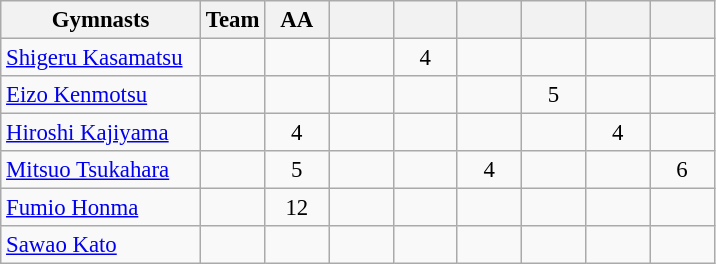<table class="wikitable sortable collapsible autocollapse plainrowheaders" style="text-align:center; font-size:95%;">
<tr>
<th width=28% class=unsortable>Gymnasts</th>
<th width=9% class=unsortable>Team</th>
<th width=9% class=unsortable>AA</th>
<th width=9% class=unsortable></th>
<th width=9% class=unsortable></th>
<th width=9% class=unsortable></th>
<th width=9% class=unsortable></th>
<th width=9% class=unsortable></th>
<th width=9% class=unsortable></th>
</tr>
<tr>
<td align=left><a href='#'>Shigeru Kasamatsu</a></td>
<td></td>
<td></td>
<td></td>
<td>4</td>
<td></td>
<td></td>
<td></td>
<td></td>
</tr>
<tr>
<td align=left><a href='#'>Eizo Kenmotsu</a></td>
<td></td>
<td></td>
<td></td>
<td></td>
<td></td>
<td>5</td>
<td></td>
<td></td>
</tr>
<tr>
<td align=left><a href='#'>Hiroshi Kajiyama</a></td>
<td></td>
<td>4</td>
<td></td>
<td></td>
<td></td>
<td></td>
<td>4</td>
<td></td>
</tr>
<tr>
<td align=left><a href='#'>Mitsuo Tsukahara</a></td>
<td></td>
<td>5</td>
<td></td>
<td></td>
<td>4</td>
<td></td>
<td></td>
<td>6</td>
</tr>
<tr>
<td align=left><a href='#'>Fumio Honma</a></td>
<td></td>
<td>12</td>
<td></td>
<td></td>
<td></td>
<td></td>
<td></td>
<td></td>
</tr>
<tr>
<td align=left><a href='#'>Sawao Kato</a></td>
<td></td>
<td></td>
<td></td>
<td></td>
<td></td>
<td></td>
<td></td>
<td></td>
</tr>
</table>
